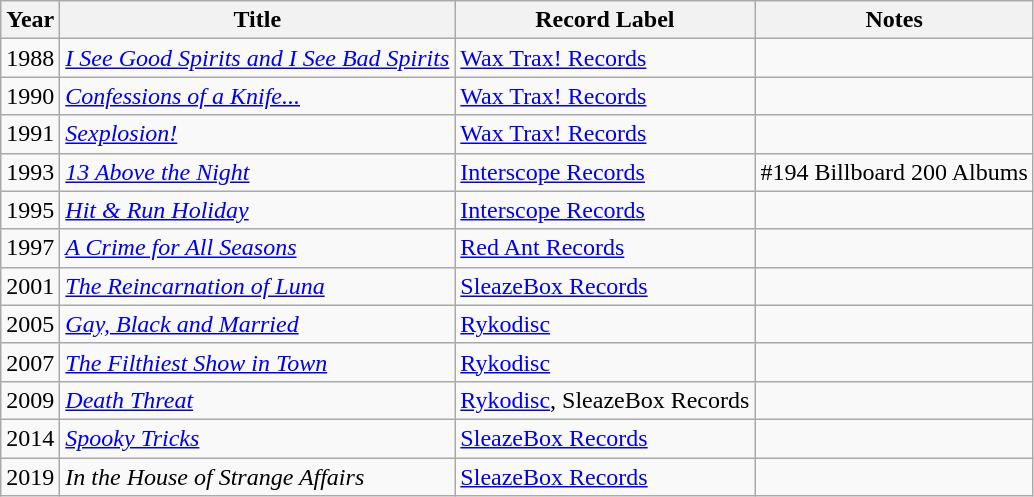<table class="wikitable">
<tr>
<th>Year</th>
<th>Title</th>
<th>Record Label</th>
<th>Notes</th>
</tr>
<tr>
<td>1988</td>
<td><em><a href='#'>I See Good Spirits and I See Bad Spirits</a></em></td>
<td><a href='#'>Wax Trax! Records</a></td>
<td></td>
</tr>
<tr>
<td>1990</td>
<td><em><a href='#'>Confessions of a Knife...</a> </em></td>
<td><a href='#'>Wax Trax! Records</a></td>
<td></td>
</tr>
<tr>
<td>1991</td>
<td><em><a href='#'>Sexplosion!</a></em></td>
<td><a href='#'>Wax Trax! Records</a></td>
<td></td>
</tr>
<tr>
<td>1993</td>
<td><em><a href='#'>13 Above the Night</a></em></td>
<td><a href='#'>Interscope Records</a></td>
<td>#194 Billboard 200 Albums</td>
</tr>
<tr>
<td>1995</td>
<td><em><a href='#'>Hit & Run Holiday</a></em></td>
<td><a href='#'>Interscope Records</a></td>
<td></td>
</tr>
<tr>
<td>1997</td>
<td><em><a href='#'>A Crime for All Seasons</a></em></td>
<td><a href='#'>Red Ant Records</a></td>
<td></td>
</tr>
<tr>
<td>2001</td>
<td><em><a href='#'>The Reincarnation of Luna</a></em></td>
<td><a href='#'>SleazeBox Records</a></td>
<td></td>
</tr>
<tr>
<td>2005</td>
<td><em><a href='#'>Gay, Black and Married</a></em></td>
<td><a href='#'>Rykodisc</a></td>
<td></td>
</tr>
<tr>
<td>2007</td>
<td><em><a href='#'>The Filthiest Show in Town</a></em></td>
<td><a href='#'>Rykodisc</a></td>
<td></td>
</tr>
<tr>
<td>2009</td>
<td><em><a href='#'>Death Threat</a></em></td>
<td><a href='#'>Rykodisc</a>, SleazeBox Records</td>
<td></td>
</tr>
<tr>
<td>2014</td>
<td><em><a href='#'>Spooky Tricks</a></em></td>
<td><a href='#'>SleazeBox Records</a></td>
<td></td>
</tr>
<tr>
<td>2019</td>
<td><em>In the House of Strange Affairs</em></td>
<td><a href='#'>SleazeBox Records</a></td>
</tr>
</table>
